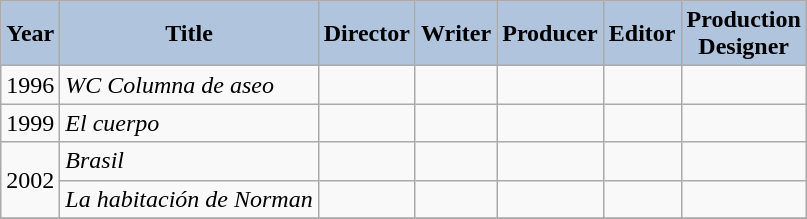<table class="wikitable" ;>
<tr style="text-align:center;">
<th style="background:#B0C4DE;">Year</th>
<th style="background:#B0C4DE;">Title</th>
<th style="background:#B0C4DE;">Director</th>
<th style="background:#B0C4DE;">Writer</th>
<th style="background:#B0C4DE;">Producer</th>
<th style="background:#B0C4DE;">Editor</th>
<th style="background:#B0C4DE;">Production<br>Designer</th>
</tr>
<tr>
<td>1996</td>
<td><em>WC Columna de aseo</em></td>
<td></td>
<td></td>
<td></td>
<td></td>
<td></td>
</tr>
<tr>
<td>1999</td>
<td><em>El cuerpo</em></td>
<td></td>
<td></td>
<td></td>
<td></td>
<td></td>
</tr>
<tr>
<td rowspan="2">2002</td>
<td><em>Brasil</em></td>
<td></td>
<td></td>
<td></td>
<td></td>
<td></td>
</tr>
<tr>
<td><em>La habitación de Norman</em></td>
<td></td>
<td></td>
<td></td>
<td></td>
<td></td>
</tr>
<tr>
</tr>
</table>
